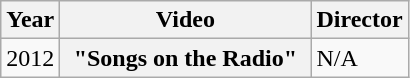<table class="wikitable plainrowheaders">
<tr>
<th>Year</th>
<th style="width:10em;">Video</th>
<th>Director</th>
</tr>
<tr>
<td>2012</td>
<th scope="row">"Songs on the Radio"</th>
<td>N/A</td>
</tr>
</table>
